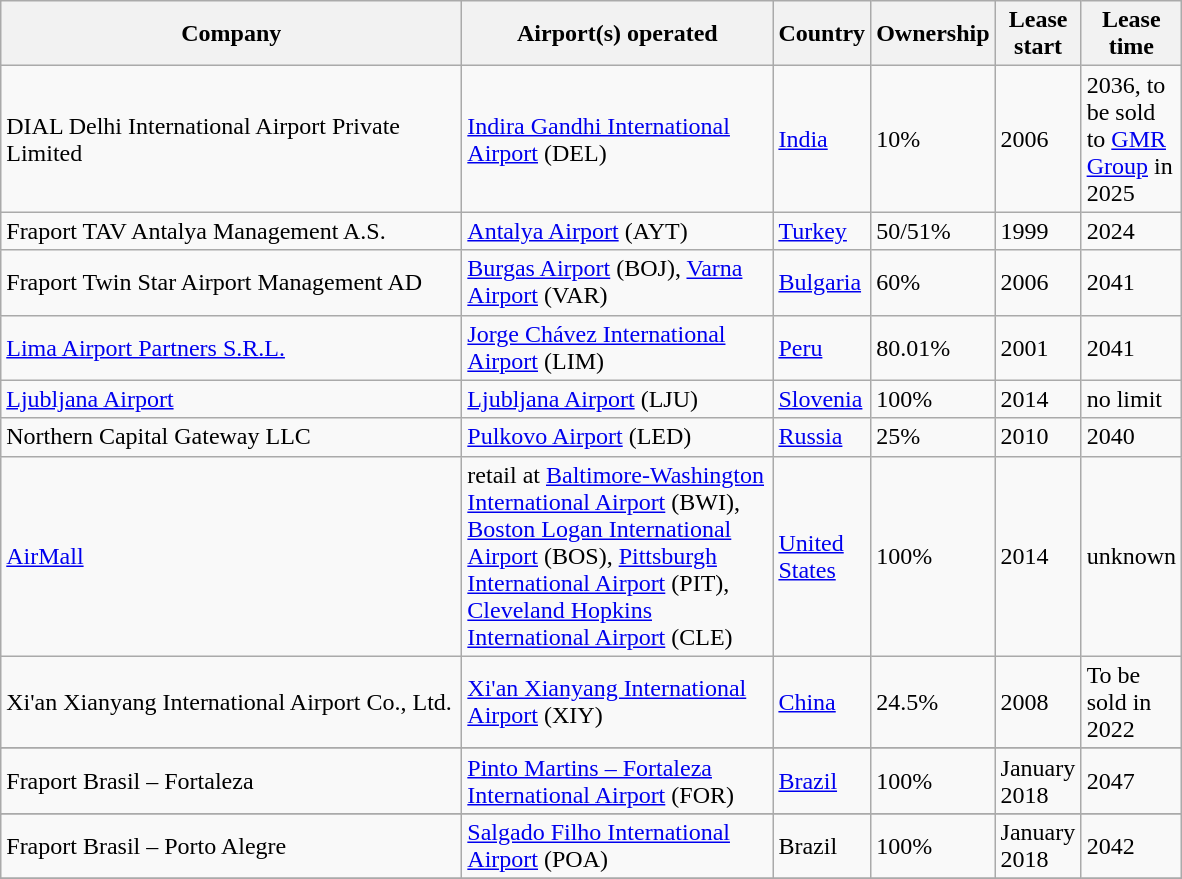<table class="wikitable sortable">
<tr>
<th width="300">Company</th>
<th width="200">Airport(s) operated</th>
<th width="10">Country</th>
<th width="10">Ownership</th>
<th width="50">Lease start</th>
<th width="20">Lease time</th>
</tr>
<tr>
<td>DIAL Delhi International Airport Private Limited</td>
<td><a href='#'>Indira Gandhi International Airport</a> (DEL)</td>
<td><a href='#'>India</a></td>
<td>10%</td>
<td>2006</td>
<td>2036, to be sold to <a href='#'>GMR Group</a> in 2025</td>
</tr>
<tr>
<td>Fraport TAV Antalya Management A.S.</td>
<td><a href='#'>Antalya Airport</a> (AYT)</td>
<td><a href='#'>Turkey</a></td>
<td>50/51%</td>
<td>1999</td>
<td>2024</td>
</tr>
<tr>
<td>Fraport Twin Star Airport Management AD</td>
<td><a href='#'>Burgas Airport</a> (BOJ), <a href='#'>Varna Airport</a> (VAR)</td>
<td><a href='#'>Bulgaria</a></td>
<td>60%</td>
<td>2006</td>
<td>2041</td>
</tr>
<tr>
<td><a href='#'>Lima Airport Partners S.R.L.</a></td>
<td><a href='#'>Jorge Chávez International Airport</a> (LIM)</td>
<td><a href='#'>Peru</a></td>
<td>80.01%</td>
<td>2001</td>
<td>2041</td>
</tr>
<tr>
<td><a href='#'>Ljubljana Airport</a></td>
<td><a href='#'>Ljubljana Airport</a> (LJU)</td>
<td><a href='#'>Slovenia</a></td>
<td>100%</td>
<td>2014</td>
<td>no limit</td>
</tr>
<tr>
<td>Northern Capital Gateway LLC</td>
<td><a href='#'>Pulkovo Airport</a> (LED)</td>
<td><a href='#'>Russia</a></td>
<td>25%</td>
<td>2010</td>
<td>2040</td>
</tr>
<tr>
<td><a href='#'>AirMall</a></td>
<td>retail at <a href='#'>Baltimore-Washington International Airport</a> (BWI), <a href='#'>Boston Logan International Airport</a> (BOS), <a href='#'>Pittsburgh International Airport</a> (PIT), <a href='#'>Cleveland Hopkins International Airport</a> (CLE)</td>
<td><a href='#'>United States</a></td>
<td>100%</td>
<td>2014</td>
<td>unknown</td>
</tr>
<tr>
<td>Xi'an Xianyang International Airport Co., Ltd.</td>
<td><a href='#'>Xi'an Xianyang International Airport</a> (XIY)</td>
<td><a href='#'>China</a></td>
<td>24.5%</td>
<td>2008</td>
<td>To be sold in 2022</td>
</tr>
<tr>
</tr>
<tr>
<td>Fraport Brasil – Fortaleza</td>
<td><a href='#'>Pinto Martins – Fortaleza International Airport</a> (FOR)</td>
<td><a href='#'>Brazil</a></td>
<td>100%</td>
<td>January 2018</td>
<td>2047</td>
</tr>
<tr>
</tr>
<tr>
<td>Fraport Brasil – Porto Alegre</td>
<td><a href='#'>Salgado Filho International Airport</a> (POA)</td>
<td>Brazil</td>
<td>100%</td>
<td>January 2018</td>
<td>2042</td>
</tr>
<tr>
</tr>
</table>
